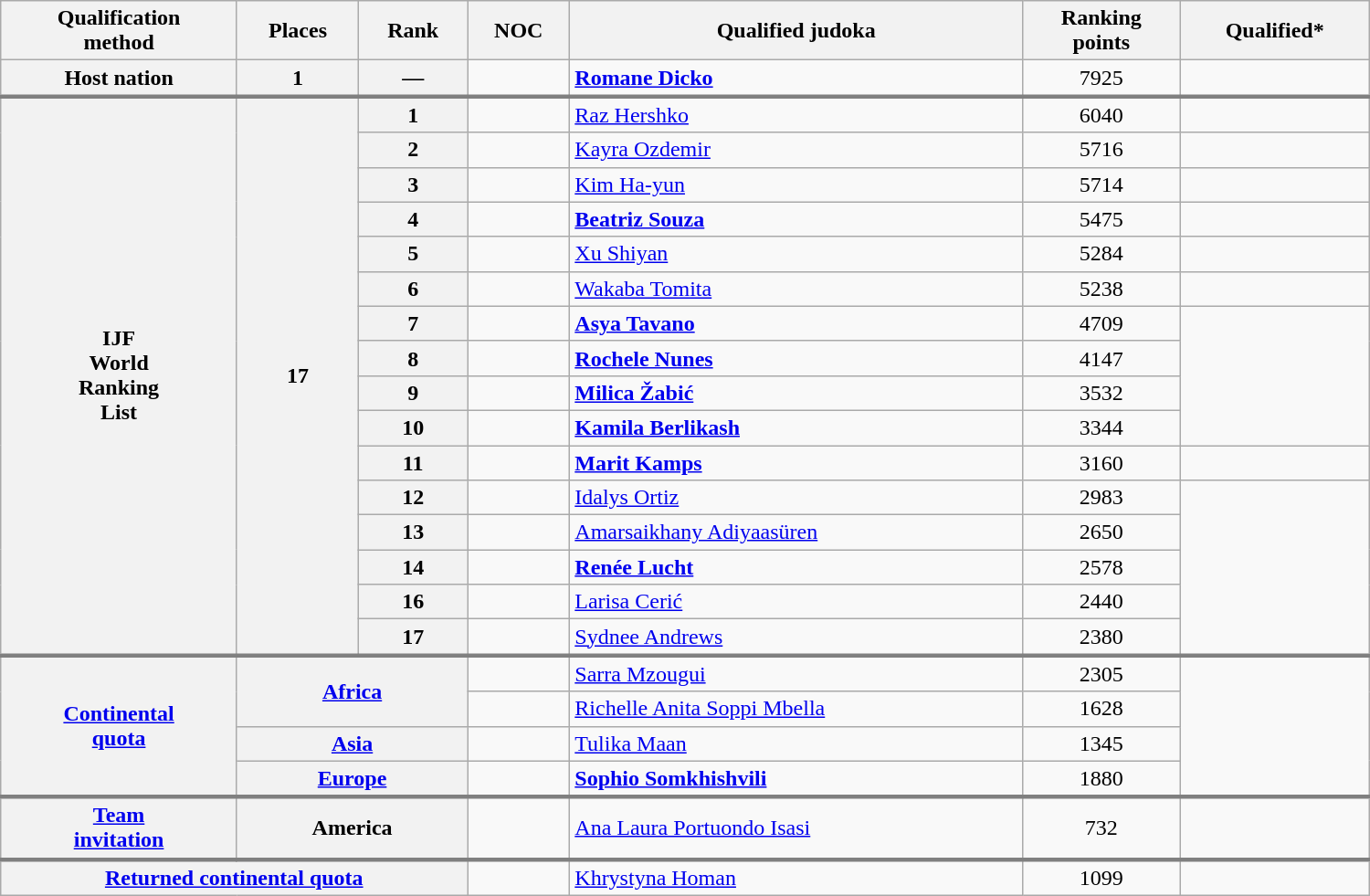<table class="wikitable" width=1000>
<tr>
<th>Qualification<br>method</th>
<th>Places</th>
<th>Rank</th>
<th>NOC</th>
<th>Qualified judoka</th>
<th>Ranking<br>points</th>
<th>Qualified*<br></th>
</tr>
<tr style="border-bottom: 3px solid grey;">
<th>Host nation</th>
<th>1</th>
<th>—</th>
<td></td>
<td><strong><a href='#'>Romane Dicko</a></strong></td>
<td align=center>7925</td>
<td></td>
</tr>
<tr>
<th rowspan=16>IJF<br>World<br>Ranking<br>List</th>
<th rowspan=16>17</th>
<th>1</th>
<td></td>
<td><a href='#'>Raz Hershko</a></td>
<td align=center>6040</td>
</tr>
<tr>
<th>2</th>
<td></td>
<td><a href='#'>Kayra Ozdemir</a></td>
<td align=center>5716</td>
<td></td>
</tr>
<tr>
<th>3</th>
<td></td>
<td><a href='#'>Kim Ha-yun</a></td>
<td align=center>5714</td>
<td></td>
</tr>
<tr>
<th>4</th>
<td></td>
<td><strong><a href='#'>Beatriz Souza</a></strong></td>
<td align=center>5475</td>
</tr>
<tr>
<th>5</th>
<td></td>
<td><a href='#'>Xu Shiyan</a></td>
<td align=center>5284</td>
<td></td>
</tr>
<tr>
<th>6</th>
<td></td>
<td><a href='#'>Wakaba Tomita</a></td>
<td align=center>5238</td>
<td></td>
</tr>
<tr>
<th>7</th>
<td></td>
<td><strong><a href='#'>Asya Tavano</a></strong></td>
<td align=center>4709</td>
</tr>
<tr>
<th>8</th>
<td></td>
<td><strong><a href='#'>Rochele Nunes</a></strong></td>
<td align=center>4147</td>
</tr>
<tr>
<th>9</th>
<td></td>
<td><strong><a href='#'>Milica Žabić</a></strong></td>
<td align=center>3532</td>
</tr>
<tr>
<th>10</th>
<td></td>
<td><strong><a href='#'>Kamila Berlikash</a></strong></td>
<td align=center>3344</td>
</tr>
<tr>
<th>11</th>
<td></td>
<td><strong><a href='#'>Marit Kamps</a></strong></td>
<td align=center>3160</td>
<td></td>
</tr>
<tr>
<th>12</th>
<td></td>
<td><a href='#'>Idalys Ortiz</a></td>
<td align=center>2983</td>
</tr>
<tr>
<th>13</th>
<td></td>
<td><a href='#'>Amarsaikhany Adiyaasüren</a></td>
<td align=center>2650</td>
</tr>
<tr>
<th>14</th>
<td></td>
<td><strong><a href='#'>Renée Lucht</a></strong></td>
<td align=center>2578</td>
</tr>
<tr>
<th>16</th>
<td></td>
<td><a href='#'>Larisa Cerić</a></td>
<td align=center>2440</td>
</tr>
<tr>
<th>17</th>
<td></td>
<td><a href='#'>Sydnee Andrews</a></td>
<td align=center>2380</td>
</tr>
<tr style="border-top: 3px solid grey;">
<th rowspan=4><a href='#'>Continental<br>quota</a></th>
<th rowspan=2 colspan=2><a href='#'>Africa</a></th>
<td></td>
<td><a href='#'>Sarra Mzougui</a></td>
<td align=center>2305</td>
</tr>
<tr>
<td></td>
<td><a href='#'>Richelle Anita Soppi Mbella</a></td>
<td align=center>1628</td>
</tr>
<tr>
<th rowspan=1 colspan=2><a href='#'>Asia</a></th>
<td></td>
<td><a href='#'>Tulika Maan</a></td>
<td align=center>1345</td>
</tr>
<tr>
<th rowspan=1 colspan=2><a href='#'>Europe</a></th>
<td></td>
<td><strong><a href='#'>Sophio Somkhishvili</a></strong></td>
<td align=center>1880</td>
</tr>
<tr style="border-top: 3px solid grey;">
<th rowspan=1><a href='#'>Team<br>invitation</a></th>
<th colspan=2>America</th>
<td></td>
<td><a href='#'>Ana Laura Portuondo Isasi</a></td>
<td align=center>732</td>
</tr>
<tr style="border-top: 3px solid grey;">
<th rowspan=1 colspan=3><a href='#'>Returned continental quota</a></th>
<td></td>
<td><a href='#'>Khrystyna Homan</a></td>
<td align=center>1099</td>
</tr>
</table>
